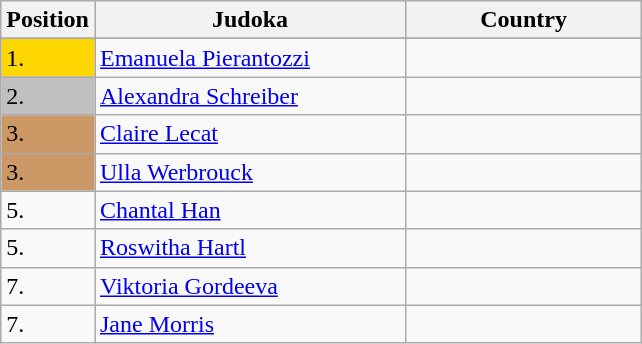<table class="wikitable">
<tr>
<th width="10">Position</th>
<th width="200">Judoka</th>
<th width="150">Country</th>
</tr>
<tr>
</tr>
<tr>
<td style="background-color:gold">1.</td>
<td><a href='#'>Emanuela Pierantozzi</a></td>
<td></td>
</tr>
<tr>
<td style="background-color:silver">2.</td>
<td><a href='#'>Alexandra Schreiber</a></td>
<td></td>
</tr>
<tr>
<td style="background-color:#CC9966">3.</td>
<td><a href='#'>Claire Lecat</a></td>
<td></td>
</tr>
<tr>
<td style="background-color:#CC9966">3.</td>
<td><a href='#'>Ulla Werbrouck</a></td>
<td></td>
</tr>
<tr>
<td>5.</td>
<td><a href='#'>Chantal Han</a></td>
<td></td>
</tr>
<tr>
<td>5.</td>
<td><a href='#'>Roswitha Hartl</a></td>
<td></td>
</tr>
<tr>
<td>7.</td>
<td><a href='#'>Viktoria Gordeeva</a></td>
<td></td>
</tr>
<tr>
<td>7.</td>
<td><a href='#'>Jane Morris</a></td>
<td></td>
</tr>
</table>
